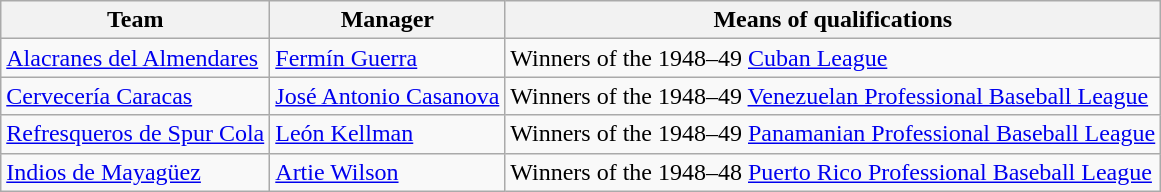<table class="wikitable">
<tr>
<th>Team</th>
<th>Manager</th>
<th>Means of qualifications</th>
</tr>
<tr>
<td> <a href='#'>Alacranes del Almendares</a></td>
<td> <a href='#'>Fermín Guerra</a></td>
<td>Winners of the 1948–49 <a href='#'>Cuban League</a></td>
</tr>
<tr>
<td> <a href='#'>Cervecería Caracas</a></td>
<td> <a href='#'>José Antonio Casanova</a></td>
<td>Winners of the 1948–49 <a href='#'>Venezuelan Professional Baseball League</a></td>
</tr>
<tr>
<td> <a href='#'>Refresqueros de Spur Cola</a></td>
<td> <a href='#'>León Kellman</a></td>
<td>Winners of the 1948–49 <a href='#'>Panamanian Professional Baseball League</a></td>
</tr>
<tr>
<td> <a href='#'>Indios de Mayagüez</a></td>
<td> <a href='#'>Artie Wilson</a></td>
<td>Winners of the 1948–48 <a href='#'>Puerto Rico Professional Baseball League</a></td>
</tr>
</table>
